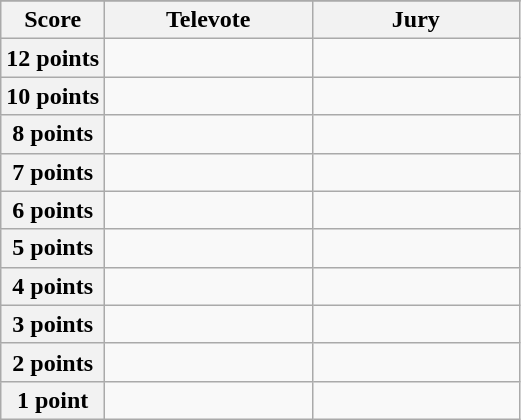<table class="wikitable">
<tr>
</tr>
<tr>
<th scope="col" width="20%">Score</th>
<th scope="col" width="40%">Televote</th>
<th scope="col" width="40%">Jury</th>
</tr>
<tr>
<th scope="row">12 points</th>
<td></td>
<td></td>
</tr>
<tr>
<th scope="row">10 points</th>
<td></td>
<td></td>
</tr>
<tr>
<th scope="row">8 points</th>
<td></td>
<td></td>
</tr>
<tr>
<th scope="row">7 points</th>
<td></td>
<td></td>
</tr>
<tr>
<th scope="row">6 points</th>
<td></td>
<td></td>
</tr>
<tr>
<th scope="row">5 points</th>
<td></td>
<td></td>
</tr>
<tr>
<th scope="row">4 points</th>
<td></td>
<td></td>
</tr>
<tr>
<th scope="row">3 points</th>
<td></td>
<td></td>
</tr>
<tr>
<th scope="row">2 points</th>
<td></td>
<td></td>
</tr>
<tr>
<th scope="row">1 point</th>
<td></td>
<td></td>
</tr>
</table>
